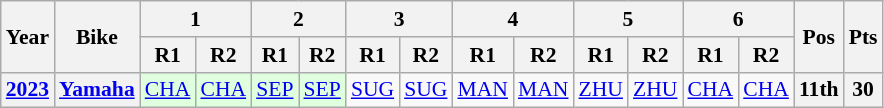<table class="wikitable" style="text-align:center; font-size:90%">
<tr>
<th valign="middle" rowspan=2>Year</th>
<th valign="middle" rowspan=2>Bike</th>
<th colspan=2>1</th>
<th colspan=2>2</th>
<th colspan=2>3</th>
<th colspan=2>4</th>
<th colspan=2>5</th>
<th colspan=2>6</th>
<th rowspan=2>Pos</th>
<th rowspan=2>Pts</th>
</tr>
<tr>
<th>R1</th>
<th>R2</th>
<th>R1</th>
<th>R2</th>
<th>R1</th>
<th>R2</th>
<th>R1</th>
<th>R2</th>
<th>R1</th>
<th>R2</th>
<th>R1</th>
<th>R2</th>
</tr>
<tr>
<th><a href='#'>2023</a></th>
<th><a href='#'>Yamaha</a></th>
<td style="background:#dfffdf;"><a href='#'>CHA</a><br></td>
<td style="background:#dfffdf;"><a href='#'>CHA</a><br></td>
<td style="background:#dfffdf;"><a href='#'>SEP</a><br></td>
<td style="background:#dfffdf;"><a href='#'>SEP</a><br></td>
<td style="background:#;"><a href='#'>SUG</a><br></td>
<td style="background:#;"><a href='#'>SUG</a><br></td>
<td style="background:#;"><a href='#'>MAN</a><br></td>
<td style="background:#;"><a href='#'>MAN</a><br></td>
<td style="background:#;"><a href='#'>ZHU</a><br></td>
<td style="background:#;"><a href='#'>ZHU</a><br></td>
<td style="background:#;"><a href='#'>CHA</a><br></td>
<td style="background:#;"><a href='#'>CHA</a><br></td>
<th>11th</th>
<th>30</th>
</tr>
</table>
